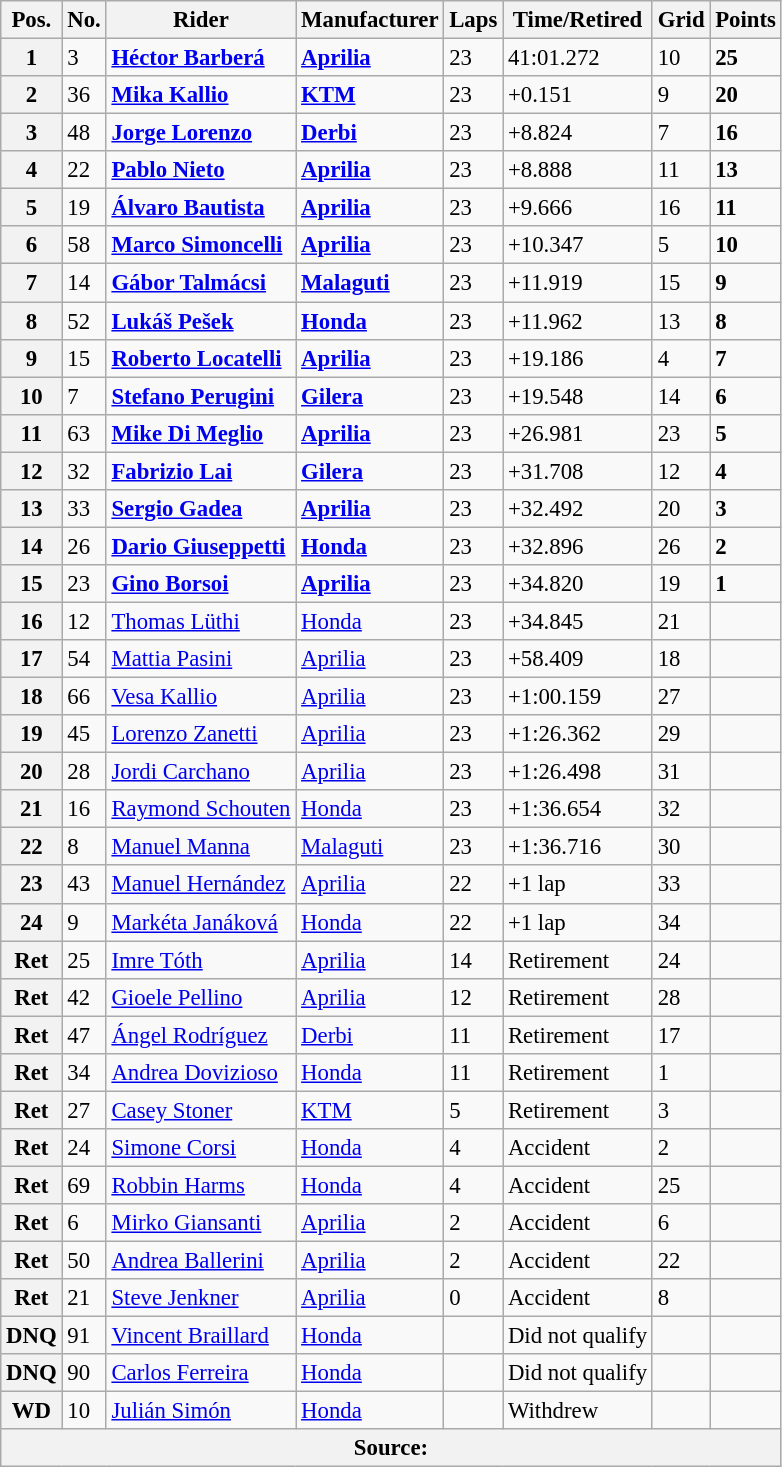<table class="wikitable" style="font-size: 95%;">
<tr>
<th>Pos.</th>
<th>No.</th>
<th>Rider</th>
<th>Manufacturer</th>
<th>Laps</th>
<th>Time/Retired</th>
<th>Grid</th>
<th>Points</th>
</tr>
<tr>
<th>1</th>
<td>3</td>
<td> <strong><a href='#'>Héctor Barberá</a></strong></td>
<td><strong><a href='#'>Aprilia</a></strong></td>
<td>23</td>
<td>41:01.272</td>
<td>10</td>
<td><strong>25</strong></td>
</tr>
<tr>
<th>2</th>
<td>36</td>
<td> <strong><a href='#'>Mika Kallio</a></strong></td>
<td><strong><a href='#'>KTM</a></strong></td>
<td>23</td>
<td>+0.151</td>
<td>9</td>
<td><strong>20</strong></td>
</tr>
<tr>
<th>3</th>
<td>48</td>
<td> <strong><a href='#'>Jorge Lorenzo</a></strong></td>
<td><strong><a href='#'>Derbi</a></strong></td>
<td>23</td>
<td>+8.824</td>
<td>7</td>
<td><strong>16</strong></td>
</tr>
<tr>
<th>4</th>
<td>22</td>
<td> <strong><a href='#'>Pablo Nieto</a></strong></td>
<td><strong><a href='#'>Aprilia</a></strong></td>
<td>23</td>
<td>+8.888</td>
<td>11</td>
<td><strong>13</strong></td>
</tr>
<tr>
<th>5</th>
<td>19</td>
<td> <strong><a href='#'>Álvaro Bautista</a></strong></td>
<td><strong><a href='#'>Aprilia</a></strong></td>
<td>23</td>
<td>+9.666</td>
<td>16</td>
<td><strong>11</strong></td>
</tr>
<tr>
<th>6</th>
<td>58</td>
<td> <strong><a href='#'>Marco Simoncelli</a></strong></td>
<td><strong><a href='#'>Aprilia</a></strong></td>
<td>23</td>
<td>+10.347</td>
<td>5</td>
<td><strong>10</strong></td>
</tr>
<tr>
<th>7</th>
<td>14</td>
<td> <strong><a href='#'>Gábor Talmácsi</a></strong></td>
<td><strong><a href='#'>Malaguti</a></strong></td>
<td>23</td>
<td>+11.919</td>
<td>15</td>
<td><strong>9</strong></td>
</tr>
<tr>
<th>8</th>
<td>52</td>
<td> <strong><a href='#'>Lukáš Pešek</a></strong></td>
<td><strong><a href='#'>Honda</a></strong></td>
<td>23</td>
<td>+11.962</td>
<td>13</td>
<td><strong>8</strong></td>
</tr>
<tr>
<th>9</th>
<td>15</td>
<td> <strong><a href='#'>Roberto Locatelli</a></strong></td>
<td><strong><a href='#'>Aprilia</a></strong></td>
<td>23</td>
<td>+19.186</td>
<td>4</td>
<td><strong>7</strong></td>
</tr>
<tr>
<th>10</th>
<td>7</td>
<td> <strong><a href='#'>Stefano Perugini</a></strong></td>
<td><strong><a href='#'>Gilera</a></strong></td>
<td>23</td>
<td>+19.548</td>
<td>14</td>
<td><strong>6</strong></td>
</tr>
<tr>
<th>11</th>
<td>63</td>
<td> <strong><a href='#'>Mike Di Meglio</a></strong></td>
<td><strong><a href='#'>Aprilia</a></strong></td>
<td>23</td>
<td>+26.981</td>
<td>23</td>
<td><strong>5</strong></td>
</tr>
<tr>
<th>12</th>
<td>32</td>
<td> <strong><a href='#'>Fabrizio Lai</a></strong></td>
<td><strong><a href='#'>Gilera</a></strong></td>
<td>23</td>
<td>+31.708</td>
<td>12</td>
<td><strong>4</strong></td>
</tr>
<tr>
<th>13</th>
<td>33</td>
<td> <strong><a href='#'>Sergio Gadea</a></strong></td>
<td><strong><a href='#'>Aprilia</a></strong></td>
<td>23</td>
<td>+32.492</td>
<td>20</td>
<td><strong>3</strong></td>
</tr>
<tr>
<th>14</th>
<td>26</td>
<td> <strong><a href='#'>Dario Giuseppetti</a></strong></td>
<td><strong><a href='#'>Honda</a></strong></td>
<td>23</td>
<td>+32.896</td>
<td>26</td>
<td><strong>2</strong></td>
</tr>
<tr>
<th>15</th>
<td>23</td>
<td> <strong><a href='#'>Gino Borsoi</a></strong></td>
<td><strong><a href='#'>Aprilia</a></strong></td>
<td>23</td>
<td>+34.820</td>
<td>19</td>
<td><strong>1</strong></td>
</tr>
<tr>
<th>16</th>
<td>12</td>
<td> <a href='#'>Thomas Lüthi</a></td>
<td><a href='#'>Honda</a></td>
<td>23</td>
<td>+34.845</td>
<td>21</td>
<td></td>
</tr>
<tr>
<th>17</th>
<td>54</td>
<td> <a href='#'>Mattia Pasini</a></td>
<td><a href='#'>Aprilia</a></td>
<td>23</td>
<td>+58.409</td>
<td>18</td>
<td></td>
</tr>
<tr>
<th>18</th>
<td>66</td>
<td> <a href='#'>Vesa Kallio</a></td>
<td><a href='#'>Aprilia</a></td>
<td>23</td>
<td>+1:00.159</td>
<td>27</td>
<td></td>
</tr>
<tr>
<th>19</th>
<td>45</td>
<td> <a href='#'>Lorenzo Zanetti</a></td>
<td><a href='#'>Aprilia</a></td>
<td>23</td>
<td>+1:26.362</td>
<td>29</td>
<td></td>
</tr>
<tr>
<th>20</th>
<td>28</td>
<td> <a href='#'>Jordi Carchano</a></td>
<td><a href='#'>Aprilia</a></td>
<td>23</td>
<td>+1:26.498</td>
<td>31</td>
<td></td>
</tr>
<tr>
<th>21</th>
<td>16</td>
<td> <a href='#'>Raymond Schouten</a></td>
<td><a href='#'>Honda</a></td>
<td>23</td>
<td>+1:36.654</td>
<td>32</td>
<td></td>
</tr>
<tr>
<th>22</th>
<td>8</td>
<td> <a href='#'>Manuel Manna</a></td>
<td><a href='#'>Malaguti</a></td>
<td>23</td>
<td>+1:36.716</td>
<td>30</td>
<td></td>
</tr>
<tr>
<th>23</th>
<td>43</td>
<td> <a href='#'>Manuel Hernández</a></td>
<td><a href='#'>Aprilia</a></td>
<td>22</td>
<td>+1 lap</td>
<td>33</td>
<td></td>
</tr>
<tr>
<th>24</th>
<td>9</td>
<td> <a href='#'>Markéta Janáková</a></td>
<td><a href='#'>Honda</a></td>
<td>22</td>
<td>+1 lap</td>
<td>34</td>
<td></td>
</tr>
<tr>
<th>Ret</th>
<td>25</td>
<td> <a href='#'>Imre Tóth</a></td>
<td><a href='#'>Aprilia</a></td>
<td>14</td>
<td>Retirement</td>
<td>24</td>
<td></td>
</tr>
<tr>
<th>Ret</th>
<td>42</td>
<td> <a href='#'>Gioele Pellino</a></td>
<td><a href='#'>Aprilia</a></td>
<td>12</td>
<td>Retirement</td>
<td>28</td>
<td></td>
</tr>
<tr>
<th>Ret</th>
<td>47</td>
<td> <a href='#'>Ángel Rodríguez</a></td>
<td><a href='#'>Derbi</a></td>
<td>11</td>
<td>Retirement</td>
<td>17</td>
<td></td>
</tr>
<tr>
<th>Ret</th>
<td>34</td>
<td> <a href='#'>Andrea Dovizioso</a></td>
<td><a href='#'>Honda</a></td>
<td>11</td>
<td>Retirement</td>
<td>1</td>
<td></td>
</tr>
<tr>
<th>Ret</th>
<td>27</td>
<td> <a href='#'>Casey Stoner</a></td>
<td><a href='#'>KTM</a></td>
<td>5</td>
<td>Retirement</td>
<td>3</td>
<td></td>
</tr>
<tr>
<th>Ret</th>
<td>24</td>
<td> <a href='#'>Simone Corsi</a></td>
<td><a href='#'>Honda</a></td>
<td>4</td>
<td>Accident</td>
<td>2</td>
<td></td>
</tr>
<tr>
<th>Ret</th>
<td>69</td>
<td> <a href='#'>Robbin Harms</a></td>
<td><a href='#'>Honda</a></td>
<td>4</td>
<td>Accident</td>
<td>25</td>
<td></td>
</tr>
<tr>
<th>Ret</th>
<td>6</td>
<td> <a href='#'>Mirko Giansanti</a></td>
<td><a href='#'>Aprilia</a></td>
<td>2</td>
<td>Accident</td>
<td>6</td>
<td></td>
</tr>
<tr>
<th>Ret</th>
<td>50</td>
<td> <a href='#'>Andrea Ballerini</a></td>
<td><a href='#'>Aprilia</a></td>
<td>2</td>
<td>Accident</td>
<td>22</td>
<td></td>
</tr>
<tr>
<th>Ret</th>
<td>21</td>
<td> <a href='#'>Steve Jenkner</a></td>
<td><a href='#'>Aprilia</a></td>
<td>0</td>
<td>Accident</td>
<td>8</td>
<td></td>
</tr>
<tr>
<th>DNQ</th>
<td>91</td>
<td> <a href='#'>Vincent Braillard</a></td>
<td><a href='#'>Honda</a></td>
<td></td>
<td>Did not qualify</td>
<td></td>
<td></td>
</tr>
<tr>
<th>DNQ</th>
<td>90</td>
<td> <a href='#'>Carlos Ferreira</a></td>
<td><a href='#'>Honda</a></td>
<td></td>
<td>Did not qualify</td>
<td></td>
<td></td>
</tr>
<tr>
<th>WD</th>
<td>10</td>
<td> <a href='#'>Julián Simón</a></td>
<td><a href='#'>Honda</a></td>
<td></td>
<td>Withdrew</td>
<td></td>
<td></td>
</tr>
<tr>
<th colspan=8>Source: </th>
</tr>
</table>
